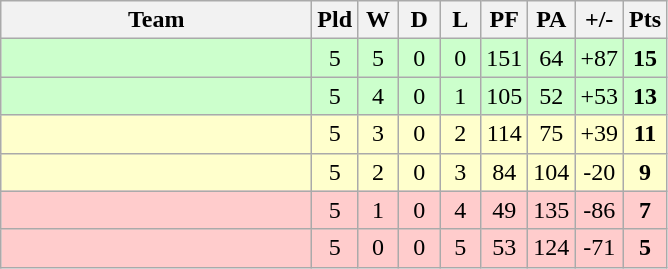<table class="wikitable" border="1" style="text-align: center;">
<tr>
<th width="200">Team</th>
<th width="20">Pld</th>
<th width="20">W</th>
<th width="20">D</th>
<th width="20">L</th>
<th width="20">PF</th>
<th width="20">PA</th>
<th width="25">+/-</th>
<th width="20">Pts</th>
</tr>
<tr style="background:#cfc;">
<td align=left></td>
<td>5</td>
<td>5</td>
<td>0</td>
<td>0</td>
<td>151</td>
<td>64</td>
<td>+87</td>
<td><strong>15</strong></td>
</tr>
<tr style="background:#cfc;">
<td align=left></td>
<td>5</td>
<td>4</td>
<td>0</td>
<td>1</td>
<td>105</td>
<td>52</td>
<td>+53</td>
<td><strong>13</strong></td>
</tr>
<tr style="background:#ffc;">
<td align=left></td>
<td>5</td>
<td>3</td>
<td>0</td>
<td>2</td>
<td>114</td>
<td>75</td>
<td>+39</td>
<td><strong>11</strong></td>
</tr>
<tr style="background:#ffc;">
<td align=left></td>
<td>5</td>
<td>2</td>
<td>0</td>
<td>3</td>
<td>84</td>
<td>104</td>
<td>-20</td>
<td><strong>9</strong></td>
</tr>
<tr bgcolor="#ffcccc">
<td align=left></td>
<td>5</td>
<td>1</td>
<td>0</td>
<td>4</td>
<td>49</td>
<td>135</td>
<td>-86</td>
<td><strong>7</strong></td>
</tr>
<tr bgcolor="#ffcccc">
<td align=left></td>
<td>5</td>
<td>0</td>
<td>0</td>
<td>5</td>
<td>53</td>
<td>124</td>
<td>-71</td>
<td><strong>5</strong></td>
</tr>
</table>
